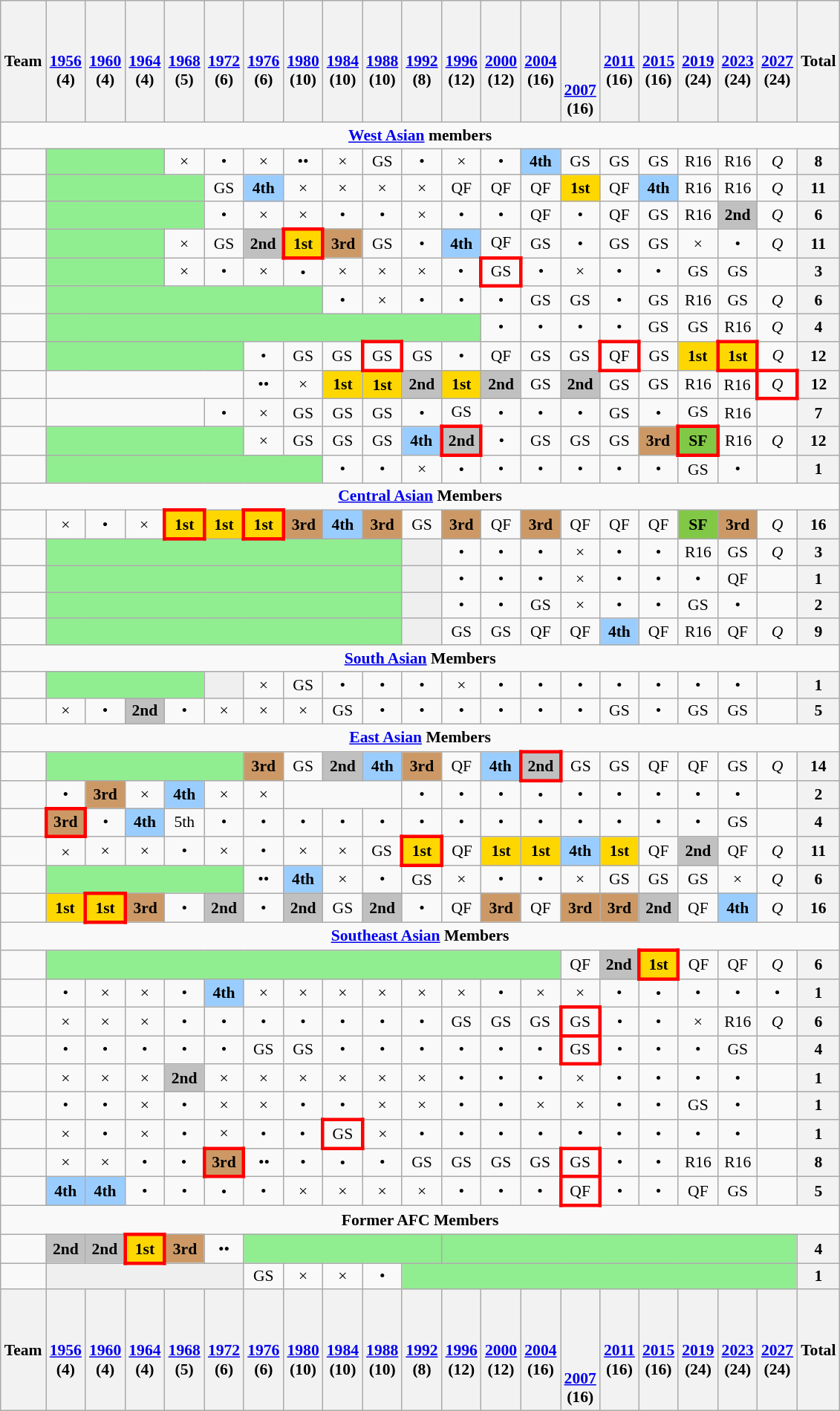<table class="wikitable" style="text-align:center; font-size:90%;">
<tr>
<th>Team</th>
<th><br><a href='#'>1956</a><br>(4)</th>
<th><br><a href='#'>1960</a><br>(4)</th>
<th><br><a href='#'>1964</a><br>(4)</th>
<th><br><a href='#'>1968</a><br>(5)</th>
<th><br><a href='#'>1972</a><br>(6)</th>
<th><br><a href='#'>1976</a><br>(6)</th>
<th><br><a href='#'>1980</a><br>(10)</th>
<th><br><a href='#'>1984</a><br>(10)</th>
<th><br><a href='#'>1988</a><br>(10)</th>
<th><br><a href='#'>1992</a><br>(8)</th>
<th><br><a href='#'>1996</a><br>(12)</th>
<th><br><a href='#'>2000</a><br>(12)</th>
<th><br><a href='#'>2004</a><br>(16)</th>
<th><br><br><br><br><a href='#'>2007</a><br>(16)</th>
<th><br><a href='#'>2011</a><br>(16)</th>
<th><br><a href='#'>2015</a><br>(16)</th>
<th><br><a href='#'>2019</a><br>(24)</th>
<th><br><a href='#'>2023</a><br>(24)</th>
<th><br><a href='#'>2027</a><br>(24)</th>
<th>Total</th>
</tr>
<tr>
<td colspan="21"><strong><a href='#'>West Asian</a> members</strong></td>
</tr>
<tr>
<td align=left></td>
<td bgcolor=lightgreen colspan=3><em></em></td>
<td>×</td>
<td>•</td>
<td>×</td>
<td>••</td>
<td>×</td>
<td>GS</td>
<td>•</td>
<td>×</td>
<td>•</td>
<td bgcolor=#9acdff><strong>4th</strong></td>
<td>GS</td>
<td>GS</td>
<td>GS</td>
<td>R16</td>
<td>R16</td>
<td><em>Q</em></td>
<th>8</th>
</tr>
<tr>
<td align=left></td>
<td bgcolor=lightgreen colspan=4><em></em></td>
<td>GS</td>
<td bgcolor=#9acdff><strong>4th</strong></td>
<td>×</td>
<td>×</td>
<td>×</td>
<td>×</td>
<td>QF</td>
<td>QF</td>
<td>QF</td>
<td bgcolor="gold"><strong>1st</strong></td>
<td>QF</td>
<td bgcolor=#9acdff><strong>4th</strong></td>
<td>R16</td>
<td>R16</td>
<td><em>Q</em></td>
<th>11</th>
</tr>
<tr>
<td align=left></td>
<td bgcolor=lightgreen colspan=4><em></em></td>
<td>•</td>
<td>×</td>
<td>×</td>
<td>•</td>
<td>•</td>
<td>×</td>
<td>•</td>
<td>•</td>
<td>QF</td>
<td>•</td>
<td>QF</td>
<td>GS</td>
<td>R16</td>
<td bgcolor="silver"><strong>2nd</strong></td>
<td><em>Q</em></td>
<th>6</th>
</tr>
<tr>
<td align=left></td>
<td bgcolor=lightgreen colspan=3><em></em></td>
<td>×</td>
<td>GS</td>
<td bgcolor="silver"><strong>2nd</strong></td>
<td style="border: 3px solid red" bgcolor="gold"><strong>1st</strong></td>
<td bgcolor=#cc9966><strong>3rd</strong></td>
<td>GS</td>
<td>•</td>
<td bgcolor=#9acdff><strong>4th</strong></td>
<td>QF</td>
<td>GS</td>
<td>•</td>
<td>GS</td>
<td>GS</td>
<td>×</td>
<td>•</td>
<td><em>Q</em></td>
<th>11</th>
</tr>
<tr>
<td align=left></td>
<td bgcolor=lightgreen colspan=3><em></em></td>
<td>×</td>
<td>•</td>
<td>×</td>
<td>•</td>
<td>×</td>
<td>×</td>
<td>×</td>
<td>•</td>
<td style="border: 3px solid red">GS</td>
<td>•</td>
<td>×</td>
<td>•</td>
<td>•</td>
<td>GS</td>
<td>GS</td>
<td></td>
<th>3</th>
</tr>
<tr>
<td align=left></td>
<td bgcolor=lightgreen colspan=7><em></em></td>
<td>•</td>
<td>×</td>
<td>•</td>
<td>•</td>
<td>•</td>
<td>GS</td>
<td>GS</td>
<td>•</td>
<td>GS</td>
<td>R16</td>
<td>GS</td>
<td><em>Q</em></td>
<th>6</th>
</tr>
<tr>
<td align=left></td>
<td bgcolor=lightgreen colspan=11><em></em></td>
<td>•</td>
<td>•</td>
<td>•</td>
<td>•</td>
<td>GS</td>
<td>GS</td>
<td>R16</td>
<td><em>Q</em></td>
<th>4</th>
</tr>
<tr>
<td align=left></td>
<td bgcolor=lightgreen colspan=5><em></em></td>
<td>•</td>
<td>GS</td>
<td>GS</td>
<td style="border: 3px solid red">GS</td>
<td>GS</td>
<td>•</td>
<td>QF</td>
<td>GS</td>
<td>GS</td>
<td style="border: 3px solid red">QF</td>
<td>GS</td>
<td bgcolor="gold"><strong>1st</strong></td>
<td style="border: 3px solid red" bgcolor="gold"><strong>1st</strong></td>
<td><em>Q</em></td>
<th>12</th>
</tr>
<tr>
<td align=left></td>
<td colspan=5><em></em></td>
<td>••</td>
<td>×</td>
<td bgcolor="gold"><strong>1st</strong></td>
<td bgcolor="gold"><strong>1st</strong></td>
<td bgcolor="silver"><strong>2nd</strong></td>
<td bgcolor="gold"><strong>1st</strong></td>
<td bgcolor="silver"><strong>2nd</strong></td>
<td>GS</td>
<td bgcolor="silver"><strong>2nd</strong></td>
<td>GS</td>
<td>GS</td>
<td>R16</td>
<td>R16</td>
<td style="border: 3px solid red"><em>Q</em></td>
<th>12</th>
</tr>
<tr>
<td align=left></td>
<td colspan=4><em></em></td>
<td>•</td>
<td>×</td>
<td>GS</td>
<td>GS</td>
<td>GS</td>
<td>•</td>
<td>GS</td>
<td>•</td>
<td>•</td>
<td>•</td>
<td>GS</td>
<td>•</td>
<td>GS</td>
<td>R16</td>
<td></td>
<th>7</th>
</tr>
<tr>
<td align=left></td>
<td bgcolor=lightgreen colspan=5><em></em></td>
<td>×</td>
<td>GS</td>
<td>GS</td>
<td>GS</td>
<td bgcolor=#9acdff><strong>4th</strong></td>
<td style="border: 3px solid red" bgcolor="silver"><strong>2nd</strong></td>
<td>•</td>
<td>GS</td>
<td>GS</td>
<td>GS</td>
<td bgcolor=#cc9966><strong>3rd</strong></td>
<td style="border: 3px solid red" bgcolor=#81c846><strong>SF</strong></td>
<td>R16</td>
<td><em>Q</em></td>
<th>12</th>
</tr>
<tr>
<td align=left></td>
<td bgcolor=lightgreen colspan=7><em></em></td>
<td>•</td>
<td>•</td>
<td>×</td>
<td>•</td>
<td>•</td>
<td>•</td>
<td>•</td>
<td>•</td>
<td>•</td>
<td>GS</td>
<td>•</td>
<td></td>
<th>1</th>
</tr>
<tr>
<td colspan="21"><strong><a href='#'>Central Asian</a> Members</strong></td>
</tr>
<tr>
<td align=left></td>
<td>×</td>
<td>•</td>
<td>×</td>
<td style="border: 3px solid red" bgcolor="gold"><strong>1st</strong></td>
<td bgcolor="gold"><strong>1st</strong></td>
<td style="border: 3px solid red" bgcolor="gold"><strong>1st</strong></td>
<td bgcolor=#cc9966><strong>3rd</strong></td>
<td bgcolor=#9acdff><strong>4th</strong></td>
<td bgcolor=#cc9966><strong>3rd</strong></td>
<td>GS</td>
<td bgcolor=#cc9966><strong>3rd</strong></td>
<td>QF</td>
<td bgcolor=#cc9966><strong>3rd</strong></td>
<td>QF</td>
<td>QF</td>
<td>QF</td>
<td bgcolor=#81c846><strong>SF</strong></td>
<td bgcolor=#cc9966><strong>3rd</strong></td>
<td><em>Q</em></td>
<th>16</th>
</tr>
<tr>
<td align=left></td>
<td bgcolor=lightgreen colspan=9><em></em></td>
<td bgcolor=#efefef></td>
<td>•</td>
<td>•</td>
<td>•</td>
<td>×</td>
<td>•</td>
<td>•</td>
<td>R16</td>
<td>GS</td>
<td><em>Q</em></td>
<th>3</th>
</tr>
<tr>
<td align=left></td>
<td bgcolor=lightgreen colspan=9><em></em></td>
<td bgcolor=#efefef></td>
<td>•</td>
<td>•</td>
<td>•</td>
<td>×</td>
<td>•</td>
<td>•</td>
<td>•</td>
<td>QF</td>
<td></td>
<th>1</th>
</tr>
<tr>
<td align=left></td>
<td bgcolor=lightgreen colspan=9><em></em></td>
<td bgcolor=#efefef></td>
<td>•</td>
<td>•</td>
<td>GS</td>
<td>×</td>
<td>•</td>
<td>•</td>
<td>GS</td>
<td>•</td>
<td></td>
<th>2</th>
</tr>
<tr>
<td align=left></td>
<td bgcolor=lightgreen colspan=9><em></em></td>
<td bgcolor=#efefef></td>
<td>GS</td>
<td>GS</td>
<td>QF</td>
<td>QF</td>
<td bgcolor=#9acdff><strong>4th</strong></td>
<td>QF</td>
<td>R16</td>
<td>QF</td>
<td><em>Q</em></td>
<th>9</th>
</tr>
<tr>
<td colspan="21"><strong><a href='#'>South Asian</a> Members</strong></td>
</tr>
<tr>
<td align=left></td>
<td bgcolor=lightgreen colspan=4><em></em></td>
<td bgcolor=#efefef></td>
<td>×</td>
<td>GS</td>
<td>•</td>
<td>•</td>
<td>•</td>
<td>×</td>
<td>•</td>
<td>•</td>
<td>•</td>
<td>•</td>
<td>•</td>
<td>•</td>
<td>•</td>
<td></td>
<th>1</th>
</tr>
<tr>
<td align=left></td>
<td>×</td>
<td>•</td>
<td bgcolor="silver"><strong>2nd</strong></td>
<td>•</td>
<td>×</td>
<td>×</td>
<td>×</td>
<td>GS</td>
<td>•</td>
<td>•</td>
<td>•</td>
<td>•</td>
<td>•</td>
<td>•</td>
<td>GS</td>
<td>•</td>
<td>GS</td>
<td>GS</td>
<td></td>
<th>5</th>
</tr>
<tr>
<td colspan="21"><strong><a href='#'>East Asian</a> Members</strong></td>
</tr>
<tr>
<td align=left></td>
<td bgcolor=lightgreen colspan=5><em></em></td>
<td bgcolor=#cc9966><strong>3rd</strong></td>
<td>GS</td>
<td bgcolor="silver"><strong>2nd</strong></td>
<td bgcolor=#9acdff><strong>4th</strong></td>
<td bgcolor=#cc9966><strong>3rd</strong></td>
<td>QF</td>
<td bgcolor=#9acdff><strong>4th</strong></td>
<td style="border: 3px solid red" bgcolor="silver"><strong>2nd</strong></td>
<td>GS</td>
<td>GS</td>
<td>QF</td>
<td>QF</td>
<td>GS</td>
<td><em>Q</em></td>
<th>14</th>
</tr>
<tr>
<td align=left></td>
<td>•</td>
<td bgcolor=#cc9966><strong>3rd</strong></td>
<td>×</td>
<td bgcolor=#9acdff><strong>4th</strong></td>
<td>×</td>
<td>×</td>
<td colspan=3><em></em></td>
<td>•</td>
<td>•</td>
<td>•</td>
<td>•</td>
<td>•</td>
<td>•</td>
<td>•</td>
<td>•</td>
<td>•</td>
<td></td>
<th>2</th>
</tr>
<tr>
<td align=left></td>
<td style="border: 3px solid red" bgcolor=#cc9966><strong>3rd</strong></td>
<td>•</td>
<td bgcolor=#9acdff><strong>4th</strong></td>
<td>5th</td>
<td>•</td>
<td>•</td>
<td>•</td>
<td>•</td>
<td>•</td>
<td>•</td>
<td>•</td>
<td>•</td>
<td>•</td>
<td>•</td>
<td>•</td>
<td>•</td>
<td>•</td>
<td>GS</td>
<td></td>
<th>4</th>
</tr>
<tr>
<td align=left></td>
<td>×</td>
<td>×</td>
<td>×</td>
<td>•</td>
<td>×</td>
<td>•</td>
<td>×</td>
<td>×</td>
<td>GS</td>
<td style="border: 3px solid red" bgcolor="gold"><strong>1st</strong></td>
<td>QF</td>
<td bgcolor="gold"><strong>1st</strong></td>
<td bgcolor="gold"><strong>1st</strong></td>
<td bgcolor=#9acdff><strong>4th</strong></td>
<td bgcolor="gold"><strong>1st</strong></td>
<td>QF</td>
<td bgcolor="silver"><strong>2nd</strong></td>
<td>QF</td>
<td><em>Q</em></td>
<th>11</th>
</tr>
<tr>
<td align=left></td>
<td bgcolor=lightgreen colspan=5><em></em></td>
<td>••</td>
<td bgcolor=#9acdff><strong>4th</strong></td>
<td>×</td>
<td>•</td>
<td>GS</td>
<td>×</td>
<td>•</td>
<td>•</td>
<td>×</td>
<td>GS</td>
<td>GS</td>
<td>GS</td>
<td>×</td>
<td><em>Q</em></td>
<th>6</th>
</tr>
<tr>
<td align=left></td>
<td bgcolor="gold"><strong>1st</strong></td>
<td style="border: 3px solid red" bgcolor="gold"><strong>1st</strong></td>
<td bgcolor=#cc9966><strong>3rd</strong></td>
<td>•</td>
<td bgcolor="silver"><strong>2nd</strong></td>
<td>•</td>
<td bgcolor="silver"><strong>2nd</strong></td>
<td>GS</td>
<td bgcolor="silver"><strong>2nd</strong></td>
<td>•</td>
<td>QF</td>
<td bgcolor=#cc9966><strong>3rd</strong></td>
<td>QF</td>
<td bgcolor=#cc9966><strong>3rd</strong></td>
<td bgcolor=#cc9966><strong>3rd</strong></td>
<td bgcolor="silver"><strong>2nd</strong></td>
<td>QF</td>
<td bgcolor=#9acdff><strong>4th</strong></td>
<td><em>Q</em></td>
<th>16</th>
</tr>
<tr>
<td colspan="21"><strong><a href='#'>Southeast Asian</a> Members</strong></td>
</tr>
<tr>
<td align=left></td>
<td bgcolor=lightgreen colspan=13><em></em></td>
<td>QF</td>
<td bgcolor="silver"><strong>2nd</strong></td>
<td style="border: 3px solid red" bgcolor="gold"><strong>1st</strong></td>
<td>QF</td>
<td>QF</td>
<td><em>Q</em></td>
<th>6</th>
</tr>
<tr>
<td align=left></td>
<td>•</td>
<td>×</td>
<td>×</td>
<td>•</td>
<td bgcolor=#9acdff><strong>4th</strong></td>
<td>×</td>
<td>×</td>
<td>×</td>
<td>×</td>
<td>×</td>
<td>×</td>
<td>•</td>
<td>×</td>
<td>×</td>
<td>•</td>
<td>•</td>
<td>•</td>
<td>•</td>
<td>•</td>
<th>1</th>
</tr>
<tr>
<td align=left></td>
<td>×</td>
<td>×</td>
<td>×</td>
<td>•</td>
<td>•</td>
<td>•</td>
<td>•</td>
<td>•</td>
<td>•</td>
<td>•</td>
<td>GS</td>
<td>GS</td>
<td>GS</td>
<td style="border: 3px solid red">GS</td>
<td>•</td>
<td>•</td>
<td>×</td>
<td>R16</td>
<td><em>Q</em></td>
<th>6</th>
</tr>
<tr>
<td align=left></td>
<td>•</td>
<td>•</td>
<td>•</td>
<td>•</td>
<td>•</td>
<td>GS</td>
<td>GS</td>
<td>•</td>
<td>•</td>
<td>•</td>
<td>•</td>
<td>•</td>
<td>•</td>
<td style="border: 3px solid red">GS</td>
<td>•</td>
<td>•</td>
<td>•</td>
<td>GS</td>
<td></td>
<th>4</th>
</tr>
<tr>
<td align=left></td>
<td>×</td>
<td>×</td>
<td>×</td>
<td bgcolor="silver"><strong>2nd</strong></td>
<td>×</td>
<td>×</td>
<td>×</td>
<td>×</td>
<td>×</td>
<td>×</td>
<td>•</td>
<td>•</td>
<td>•</td>
<td>×</td>
<td>•</td>
<td>•</td>
<td>•</td>
<td>•</td>
<td></td>
<th>1</th>
</tr>
<tr>
<td align=left></td>
<td>•</td>
<td>•</td>
<td>×</td>
<td>•</td>
<td>×</td>
<td>×</td>
<td>•</td>
<td>•</td>
<td>×</td>
<td>×</td>
<td>•</td>
<td>•</td>
<td>×</td>
<td>×</td>
<td>•</td>
<td>•</td>
<td>GS</td>
<td>•</td>
<td></td>
<th>1</th>
</tr>
<tr>
<td align=left></td>
<td>×</td>
<td>•</td>
<td>×</td>
<td>•</td>
<td>×</td>
<td>•</td>
<td>•</td>
<td style="border: 3px solid red">GS</td>
<td>×</td>
<td>•</td>
<td>•</td>
<td>•</td>
<td>•</td>
<td>•</td>
<td>•</td>
<td>•</td>
<td>•</td>
<td>•</td>
<td></td>
<th>1</th>
</tr>
<tr>
<td align=left></td>
<td>×</td>
<td>×</td>
<td>•</td>
<td>•</td>
<td style="border: 3px solid red" bgcolor=#cc9966><strong>3rd</strong></td>
<td>••</td>
<td>•</td>
<td>•</td>
<td>•</td>
<td>GS</td>
<td>GS</td>
<td>GS</td>
<td>GS</td>
<td style="border: 3px solid red">GS</td>
<td>•</td>
<td>•</td>
<td>R16</td>
<td>R16</td>
<td></td>
<th>8</th>
</tr>
<tr>
<td align=left></td>
<td bgcolor=#9acdff><strong>4th</strong></td>
<td bgcolor=#9acdff><strong>4th</strong></td>
<td>•</td>
<td>•</td>
<td>•</td>
<td>•</td>
<td>×</td>
<td>×</td>
<td>×</td>
<td>×</td>
<td>•</td>
<td>•</td>
<td>•</td>
<td style="border: 3px solid red">QF</td>
<td>•</td>
<td>•</td>
<td>QF</td>
<td>GS</td>
<td></td>
<th>5</th>
</tr>
<tr>
<td colspan="21"><strong>Former AFC Members</strong></td>
</tr>
<tr>
<td align=left></td>
<td bgcolor="silver"><strong>2nd</strong></td>
<td bgcolor="silver"><strong>2nd</strong></td>
<td style="border: 3px solid red" bgcolor="gold"><strong>1st</strong></td>
<td bgcolor=#cc9966><strong>3rd</strong></td>
<td>••</td>
<td bgcolor=lightgreen colspan=5><em></em></td>
<td bgcolor=lightgreen colspan="9"><em></em></td>
<th>4</th>
</tr>
<tr>
<td align=left></td>
<td colspan=5 bgcolor=#efefef></td>
<td>GS</td>
<td>×</td>
<td>×</td>
<td>•</td>
<td bgcolor=lightgreen colspan="10"><em></em></td>
<th>1</th>
</tr>
<tr>
<th>Team</th>
<th><br><a href='#'>1956</a><br>(4)</th>
<th><br><a href='#'>1960</a><br>(4)</th>
<th><br><a href='#'>1964</a><br>(4)</th>
<th><br><a href='#'>1968</a><br>(5)</th>
<th><br><a href='#'>1972</a><br>(6)</th>
<th><br><a href='#'>1976</a><br>(6)</th>
<th><br><a href='#'>1980</a><br>(10)</th>
<th><br><a href='#'>1984</a><br>(10)</th>
<th><br><a href='#'>1988</a><br>(10)</th>
<th><br><a href='#'>1992</a><br>(8)</th>
<th><br><a href='#'>1996</a><br>(12)</th>
<th><br><a href='#'>2000</a><br>(12)</th>
<th><br><a href='#'>2004</a><br>(16)</th>
<th><br><br><br><br><a href='#'>2007</a><br>(16)</th>
<th><br><a href='#'>2011</a><br>(16)</th>
<th><br><a href='#'>2015</a><br>(16)</th>
<th><br><a href='#'>2019</a><br>(24)</th>
<th><br><a href='#'>2023</a><br>(24)</th>
<th><br><a href='#'>2027</a><br>(24)</th>
<th>Total</th>
</tr>
</table>
